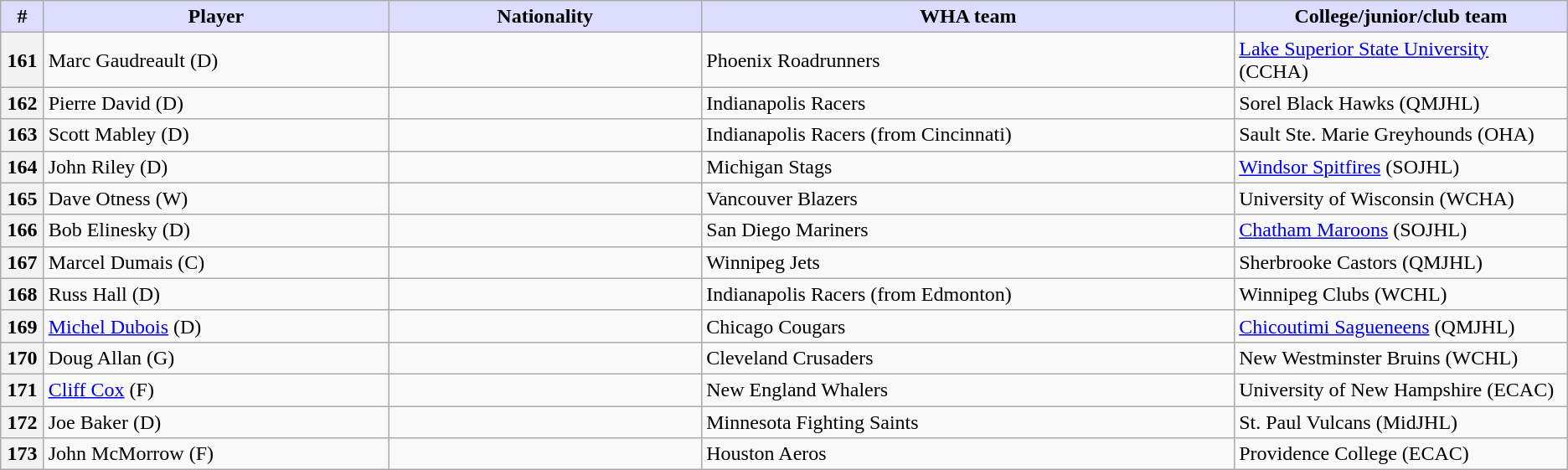<table class="wikitable">
<tr>
<th style="background:#ddf; width:2.75%;">#</th>
<th style="background:#ddf; width:22.0%;">Player</th>
<th style="background:#ddf; width:20.0%;">Nationality</th>
<th style="background:#ddf; width:34.0%;">WHA team</th>
<th style="background:#ddf; width:100.0%;">College/junior/club team</th>
</tr>
<tr>
<th>161</th>
<td>Marc Gaudreault (D)</td>
<td></td>
<td>Phoenix Roadrunners</td>
<td><a href='#'>Lake Superior State University</a> (CCHA)</td>
</tr>
<tr>
<th>162</th>
<td>Pierre David (D)</td>
<td></td>
<td>Indianapolis Racers</td>
<td>Sorel Black Hawks (QMJHL)</td>
</tr>
<tr>
<th>163</th>
<td>Scott Mabley (D)</td>
<td></td>
<td>Indianapolis Racers (from Cincinnati)</td>
<td>Sault Ste. Marie Greyhounds (OHA)</td>
</tr>
<tr>
<th>164</th>
<td>John Riley (D)</td>
<td></td>
<td>Michigan Stags</td>
<td><a href='#'>Windsor Spitfires</a> (SOJHL)</td>
</tr>
<tr>
<th>165</th>
<td>Dave Otness (W)</td>
<td></td>
<td>Vancouver Blazers</td>
<td>University of Wisconsin (WCHA)</td>
</tr>
<tr>
<th>166</th>
<td>Bob Elinesky (D)</td>
<td></td>
<td>San Diego Mariners</td>
<td><a href='#'>Chatham Maroons</a> (SOJHL)</td>
</tr>
<tr>
<th>167</th>
<td>Marcel Dumais (C)</td>
<td></td>
<td>Winnipeg Jets</td>
<td>Sherbrooke Castors (QMJHL)</td>
</tr>
<tr>
<th>168</th>
<td>Russ Hall (D)</td>
<td></td>
<td>Indianapolis Racers (from Edmonton)</td>
<td>Winnipeg Clubs (WCHL)</td>
</tr>
<tr>
<th>169</th>
<td><a href='#'>Michel Dubois</a> (D)</td>
<td></td>
<td>Chicago Cougars</td>
<td><a href='#'>Chicoutimi Sagueneens</a> (QMJHL)</td>
</tr>
<tr>
<th>170</th>
<td>Doug Allan (G)</td>
<td></td>
<td>Cleveland Crusaders</td>
<td>New Westminster Bruins (WCHL)</td>
</tr>
<tr>
<th>171</th>
<td><a href='#'>Cliff Cox</a> (F)</td>
<td></td>
<td>New England Whalers</td>
<td>University of New Hampshire (ECAC)</td>
</tr>
<tr>
<th>172</th>
<td>Joe Baker (D)</td>
<td></td>
<td>Minnesota Fighting Saints</td>
<td>St. Paul Vulcans (MidJHL)</td>
</tr>
<tr>
<th>173</th>
<td>John McMorrow (F)</td>
<td></td>
<td>Houston Aeros</td>
<td>Providence College (ECAC)</td>
</tr>
</table>
